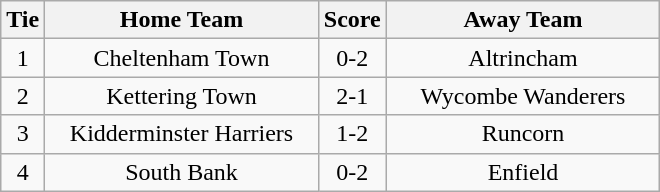<table class="wikitable" style="text-align:center;">
<tr>
<th width=20>Tie</th>
<th width=175>Home Team</th>
<th width=20>Score</th>
<th width=175>Away Team</th>
</tr>
<tr>
<td>1</td>
<td>Cheltenham Town</td>
<td>0-2</td>
<td>Altrincham</td>
</tr>
<tr>
<td>2</td>
<td>Kettering Town</td>
<td>2-1</td>
<td>Wycombe Wanderers</td>
</tr>
<tr>
<td>3</td>
<td>Kidderminster Harriers</td>
<td>1-2</td>
<td>Runcorn</td>
</tr>
<tr>
<td>4</td>
<td>South Bank</td>
<td>0-2</td>
<td>Enfield</td>
</tr>
</table>
